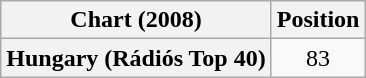<table class="wikitable plainrowheaders" style="text-align:center">
<tr>
<th scope="col">Chart (2008)</th>
<th scope="col">Position</th>
</tr>
<tr>
<th scope="row">Hungary (Rádiós Top 40)</th>
<td>83</td>
</tr>
</table>
